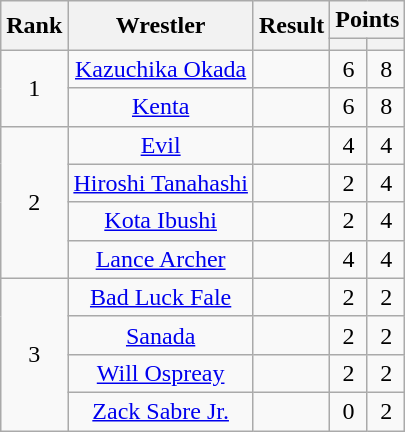<table class="wikitable mw-collapsible mw-collapsed" plainrowheaders sortable" style="text-align: center">
<tr>
<th scope="col" rowspan="2">Rank</th>
<th scope="col" rowspan="2">Wrestler</th>
<th scope="col" rowspan="2">Result</th>
<th scope="col" colspan="2">Points</th>
</tr>
<tr>
<th></th>
<th></th>
</tr>
<tr>
<td rowspan="2">1</td>
<td><a href='#'>Kazuchika Okada</a></td>
<td></td>
<td>6</td>
<td>8</td>
</tr>
<tr>
<td><a href='#'>Kenta</a></td>
<td></td>
<td>6</td>
<td>8</td>
</tr>
<tr>
<td rowspan="4">2</td>
<td><a href='#'>Evil</a></td>
<td></td>
<td>4</td>
<td>4</td>
</tr>
<tr>
<td><a href='#'>Hiroshi Tanahashi</a></td>
<td></td>
<td>2</td>
<td>4</td>
</tr>
<tr>
<td><a href='#'>Kota Ibushi</a></td>
<td></td>
<td>2</td>
<td>4</td>
</tr>
<tr>
<td><a href='#'>Lance Archer</a></td>
<td></td>
<td>4</td>
<td>4</td>
</tr>
<tr>
<td rowspan="4">3</td>
<td><a href='#'>Bad Luck Fale</a></td>
<td></td>
<td>2</td>
<td>2</td>
</tr>
<tr>
<td><a href='#'>Sanada</a></td>
<td></td>
<td>2</td>
<td>2</td>
</tr>
<tr>
<td><a href='#'>Will Ospreay</a></td>
<td></td>
<td>2</td>
<td>2</td>
</tr>
<tr>
<td><a href='#'>Zack Sabre Jr.</a></td>
<td></td>
<td>0</td>
<td>2</td>
</tr>
</table>
